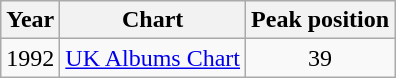<table class="wikitable">
<tr>
<th>Year</th>
<th>Chart</th>
<th>Peak position</th>
</tr>
<tr>
<td>1992</td>
<td><a href='#'>UK Albums Chart</a></td>
<td align="center">39</td>
</tr>
</table>
